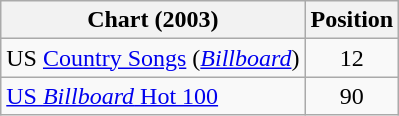<table class="wikitable sortable">
<tr>
<th scope="col">Chart (2003)</th>
<th scope="col">Position</th>
</tr>
<tr>
<td>US <a href='#'>Country Songs</a> (<em><a href='#'>Billboard</a></em>)</td>
<td align="center">12</td>
</tr>
<tr>
<td><a href='#'>US <em>Billboard</em> Hot 100</a></td>
<td style="text-align:center;">90</td>
</tr>
</table>
